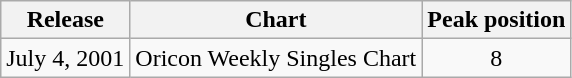<table class="wikitable">
<tr>
<th align="left">Release</th>
<th align="left">Chart</th>
<th align="left">Peak position</th>
</tr>
<tr>
<td align="left">July 4, 2001</td>
<td align="left">Oricon Weekly Singles Chart</td>
<td align="center">8</td>
</tr>
</table>
